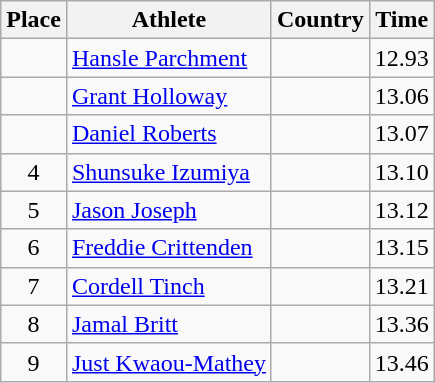<table class="wikitable">
<tr>
<th>Place</th>
<th>Athlete</th>
<th>Country</th>
<th>Time</th>
</tr>
<tr>
<td align=center></td>
<td><a href='#'>Hansle Parchment</a></td>
<td></td>
<td>12.93</td>
</tr>
<tr>
<td align=center></td>
<td><a href='#'>Grant Holloway</a></td>
<td></td>
<td>13.06</td>
</tr>
<tr>
<td align=center></td>
<td><a href='#'>Daniel Roberts</a></td>
<td></td>
<td>13.07</td>
</tr>
<tr>
<td align=center>4</td>
<td><a href='#'>Shunsuke Izumiya</a></td>
<td></td>
<td>13.10</td>
</tr>
<tr>
<td align=center>5</td>
<td><a href='#'>Jason Joseph</a></td>
<td></td>
<td>13.12</td>
</tr>
<tr>
<td align=center>6</td>
<td><a href='#'>Freddie Crittenden</a></td>
<td></td>
<td>13.15</td>
</tr>
<tr>
<td align=center>7</td>
<td><a href='#'>Cordell Tinch</a></td>
<td></td>
<td>13.21</td>
</tr>
<tr>
<td align=center>8</td>
<td><a href='#'>Jamal Britt</a></td>
<td></td>
<td>13.36</td>
</tr>
<tr>
<td align=center>9</td>
<td><a href='#'>Just Kwaou-Mathey</a></td>
<td></td>
<td>13.46</td>
</tr>
</table>
